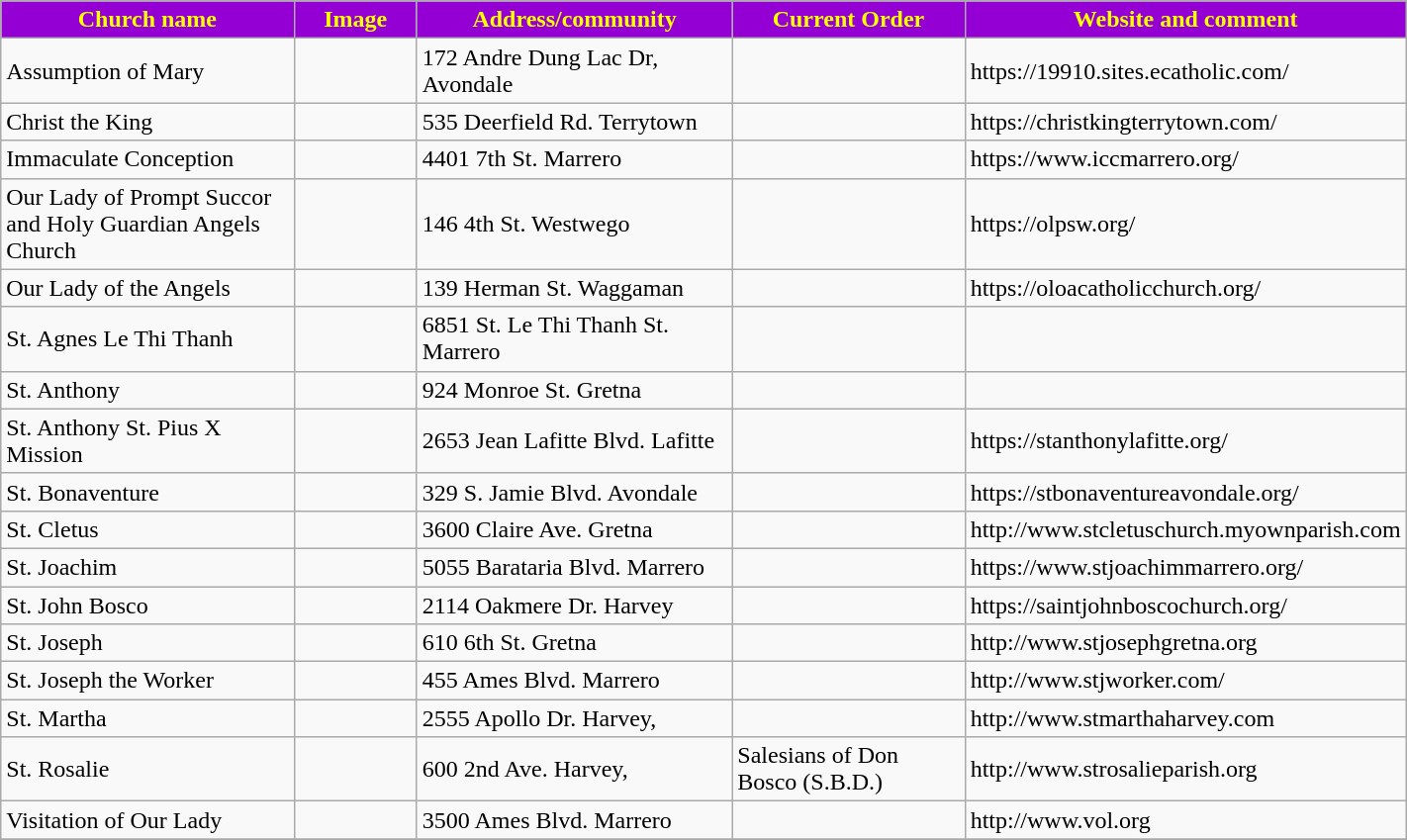<table class="wikitable sortable" style="width:75%">
<tr>
<th style="background:darkviolet; color:yellow;" width="25%"><strong>Church name</strong></th>
<th style="background:darkviolet; color:yellow;" width="10%"><strong>Image</strong></th>
<th style="background:darkviolet; color:yellow;" width="25%"><strong>Address/community</strong></th>
<th style="background:darkviolet; color:yellow;" width="20%"><strong>Current Order</strong></th>
<th style="background:darkviolet; color:yellow;" width="20%"><strong>Website and comment</strong></th>
</tr>
<tr>
<td>Assumption of Mary</td>
<td></td>
<td>172 Andre Dung Lac Dr, Avondale</td>
<td></td>
<td>https://19910.sites.ecatholic.com/</td>
</tr>
<tr>
<td>Christ the King</td>
<td></td>
<td>535 Deerfield Rd. Terrytown</td>
<td></td>
<td>https://christkingterrytown.com/</td>
</tr>
<tr>
<td>Immaculate Conception</td>
<td></td>
<td>4401 7th St. Marrero</td>
<td></td>
<td>https://www.iccmarrero.org/</td>
</tr>
<tr>
<td>Our Lady of Prompt Succor and Holy Guardian Angels Church</td>
<td></td>
<td>146 4th St. Westwego</td>
<td></td>
<td>https://olpsw.org/</td>
</tr>
<tr>
<td>Our Lady of the Angels</td>
<td></td>
<td>139 Herman St. Waggaman</td>
<td></td>
<td>https://oloacatholicchurch.org/</td>
</tr>
<tr>
<td>St. Agnes Le Thi Thanh</td>
<td></td>
<td>6851 St. Le Thi Thanh St. Marrero</td>
<td></td>
<td></td>
</tr>
<tr>
<td>St. Anthony</td>
<td></td>
<td>924 Monroe St. Gretna</td>
<td></td>
<td></td>
</tr>
<tr>
<td>St. Anthony St. Pius X Mission</td>
<td></td>
<td>2653 Jean Lafitte Blvd. Lafitte</td>
<td></td>
<td>https://stanthonylafitte.org/</td>
</tr>
<tr>
<td>St. Bonaventure</td>
<td></td>
<td>329 S. Jamie Blvd. Avondale</td>
<td></td>
<td>https://stbonaventureavondale.org/</td>
</tr>
<tr>
<td>St. Cletus</td>
<td></td>
<td>3600 Claire Ave. Gretna</td>
<td></td>
<td>http://www.stcletuschurch.myownparish.com</td>
</tr>
<tr>
<td>St. Joachim</td>
<td></td>
<td>5055 Barataria Blvd. Marrero</td>
<td></td>
<td>https://www.stjoachimmarrero.org/</td>
</tr>
<tr>
<td>St. John Bosco</td>
<td></td>
<td>2114 Oakmere Dr. Harvey</td>
<td></td>
<td>https://saintjohnboscochurch.org/</td>
</tr>
<tr>
<td>St. Joseph</td>
<td></td>
<td>610 6th St. Gretna</td>
<td></td>
<td>http://www.stjosephgretna.org</td>
</tr>
<tr>
<td>St. Joseph the Worker</td>
<td></td>
<td>455 Ames Blvd. Marrero</td>
<td></td>
<td>http://www.stjworker.com/</td>
</tr>
<tr>
<td>St. Martha</td>
<td></td>
<td>2555 Apollo Dr. Harvey,</td>
<td></td>
<td>http://www.stmarthaharvey.com</td>
</tr>
<tr>
<td>St. Rosalie</td>
<td></td>
<td>600 2nd Ave. Harvey,</td>
<td>Salesians of Don Bosco (S.B.D.)</td>
<td>http://www.strosalieparish.org</td>
</tr>
<tr>
<td>Visitation of Our Lady</td>
<td></td>
<td>3500 Ames Blvd. Marrero</td>
<td></td>
<td>http://www.vol.org</td>
</tr>
<tr>
</tr>
</table>
